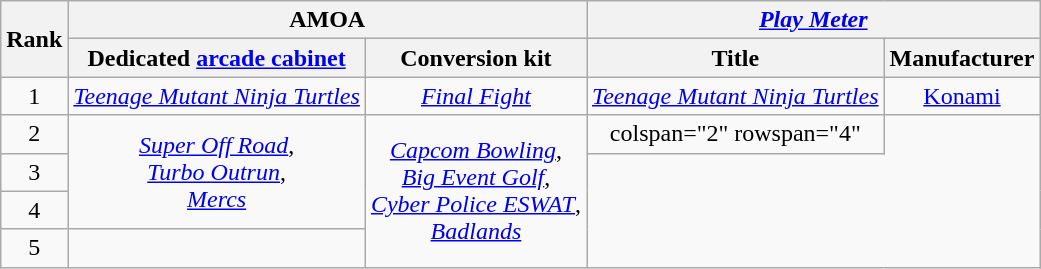<table class="wikitable sortable" style="text-align:center">
<tr>
<th rowspan="2">Rank</th>
<th colspan="2">AMOA</th>
<th colspan="2"><em><a href='#'>Play Meter</a></em></th>
</tr>
<tr>
<th>Dedicated <a href='#'>arcade cabinet</a></th>
<th>Conversion kit</th>
<th>Title</th>
<th>Manufacturer</th>
</tr>
<tr>
<td>1</td>
<td><em><a href='#'>Teenage Mutant Ninja Turtles</a></em></td>
<td><em><a href='#'>Final Fight</a></em></td>
<td><em><a href='#'>Teenage Mutant Ninja Turtles</a></em></td>
<td><a href='#'>Konami</a></td>
</tr>
<tr>
<td>2</td>
<td rowspan="3"><em><a href='#'>Super Off Road</a></em>, <br> <em><a href='#'>Turbo Outrun</a></em>, <br> <em><a href='#'>Mercs</a></em></td>
<td rowspan="4"><em><a href='#'>Capcom Bowling</a></em>, <br> <em><a href='#'>Big Event Golf</a></em>, <br> <em><a href='#'>Cyber Police ESWAT</a></em>, <br> <em><a href='#'>Badlands</a></em></td>
<td>colspan="2" rowspan="4" </td>
</tr>
<tr>
<td>3</td>
</tr>
<tr>
<td>4</td>
</tr>
<tr>
<td>5</td>
<td></td>
</tr>
</table>
